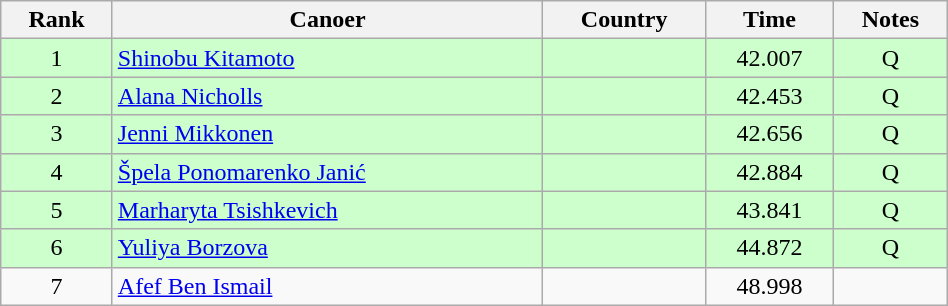<table class="wikitable sortable" width=50% style="text-align:center;">
<tr>
<th>Rank</th>
<th>Canoer</th>
<th>Country</th>
<th>Time</th>
<th>Notes</th>
</tr>
<tr bgcolor=ccffcc>
<td>1</td>
<td align="left"><a href='#'>Shinobu Kitamoto</a></td>
<td align="left"></td>
<td>42.007</td>
<td>Q</td>
</tr>
<tr bgcolor=ccffcc>
<td>2</td>
<td align="left"><a href='#'>Alana Nicholls</a></td>
<td align="left"></td>
<td>42.453</td>
<td>Q</td>
</tr>
<tr bgcolor=ccffcc>
<td>3</td>
<td align="left"><a href='#'>Jenni Mikkonen</a></td>
<td align="left"></td>
<td>42.656</td>
<td>Q</td>
</tr>
<tr bgcolor=ccffcc>
<td>4</td>
<td align="left"><a href='#'>Špela Ponomarenko Janić</a></td>
<td align="left"></td>
<td>42.884</td>
<td>Q</td>
</tr>
<tr bgcolor=ccffcc>
<td>5</td>
<td align="left"><a href='#'>Marharyta Tsishkevich</a></td>
<td align="left"></td>
<td>43.841</td>
<td>Q</td>
</tr>
<tr bgcolor=ccffcc>
<td>6</td>
<td align="left"><a href='#'>Yuliya Borzova</a></td>
<td align="left"></td>
<td>44.872</td>
<td>Q</td>
</tr>
<tr>
<td>7</td>
<td align="left"><a href='#'>Afef Ben Ismail</a></td>
<td align="left"></td>
<td>48.998</td>
<td></td>
</tr>
</table>
